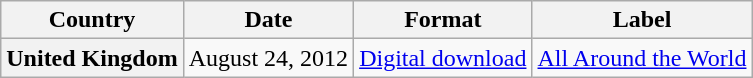<table class="wikitable plainrowheaders">
<tr>
<th scope="col">Country</th>
<th scope="col">Date</th>
<th scope="col">Format</th>
<th scope="col">Label</th>
</tr>
<tr>
<th scope="row">United Kingdom</th>
<td>August 24, 2012</td>
<td><a href='#'>Digital download</a></td>
<td><a href='#'>All Around the World</a></td>
</tr>
</table>
